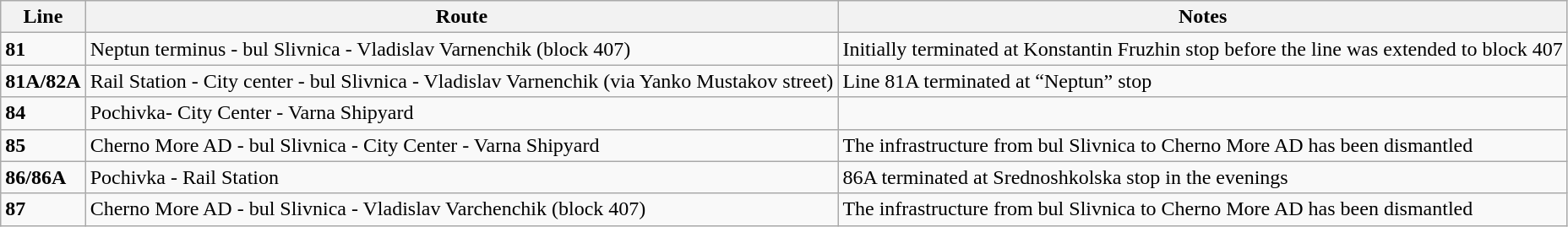<table class="wikitable">
<tr>
<th>Line</th>
<th>Route</th>
<th>Notes</th>
</tr>
<tr>
<td><strong>81</strong></td>
<td>Neptun terminus - bul Slivnica  - Vladislav Varnenchik (block 407)</td>
<td>Initially terminated at Konstantin Fruzhin stop before the line was extended to block 407</td>
</tr>
<tr>
<td><strong>81A/82A</strong></td>
<td>Rail Station - City center - bul Slivnica  - Vladislav Varnenchik (via Yanko Mustakov street)</td>
<td>Line 81A terminated at “Neptun” stop</td>
</tr>
<tr>
<td><strong>84</strong></td>
<td>Pochivka- City Center - Varna Shipyard</td>
<td></td>
</tr>
<tr>
<td><strong>85</strong></td>
<td>Cherno More AD - bul Slivnica - City Center - Varna Shipyard</td>
<td>The infrastructure from bul Slivnica to Cherno More AD has been dismantled</td>
</tr>
<tr>
<td><strong>86/86A</strong></td>
<td>Pochivka - Rail Station</td>
<td>86A terminated at Srednoshkolska stop in the evenings</td>
</tr>
<tr>
<td><strong>87</strong></td>
<td>Cherno More AD - bul Slivnica - Vladislav Varchenchik (block 407)</td>
<td>The infrastructure from bul Slivnica to Cherno More AD has been dismantled</td>
</tr>
</table>
